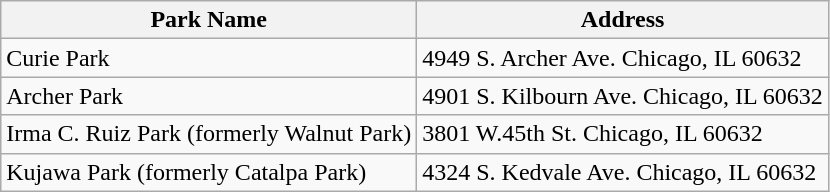<table class="wikitable">
<tr>
<th>Park Name</th>
<th>Address</th>
</tr>
<tr>
<td>Curie Park</td>
<td>4949 S. Archer Ave. Chicago, IL 60632</td>
</tr>
<tr>
<td>Archer Park</td>
<td>4901 S. Kilbourn Ave. Chicago, IL 60632</td>
</tr>
<tr>
<td>Irma C. Ruiz Park (formerly Walnut Park)</td>
<td>3801 W.45th St. Chicago, IL 60632</td>
</tr>
<tr>
<td>Kujawa Park (formerly Catalpa Park)</td>
<td>4324 S. Kedvale Ave. Chicago, IL 60632</td>
</tr>
</table>
